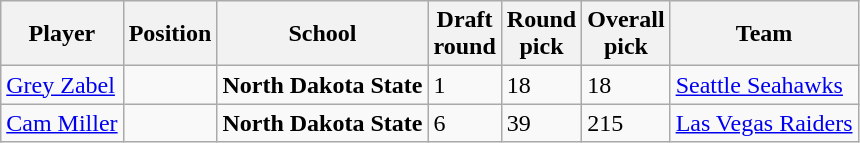<table class="wikitable sortable" border="1">
<tr>
<th>Player</th>
<th>Position</th>
<th>School</th>
<th>Draft<br>round</th>
<th>Round<br>pick</th>
<th>Overall<br>pick</th>
<th>Team</th>
</tr>
<tr>
<td><a href='#'>Grey Zabel</a></td>
<td></td>
<td style=><strong>North Dakota State</strong></td>
<td>1</td>
<td>18</td>
<td>18</td>
<td><a href='#'>Seattle Seahawks</a></td>
</tr>
<tr>
<td><a href='#'>Cam Miller</a></td>
<td></td>
<td style=><strong>North Dakota State</strong></td>
<td>6</td>
<td>39</td>
<td>215</td>
<td><a href='#'>Las Vegas Raiders</a></td>
</tr>
</table>
